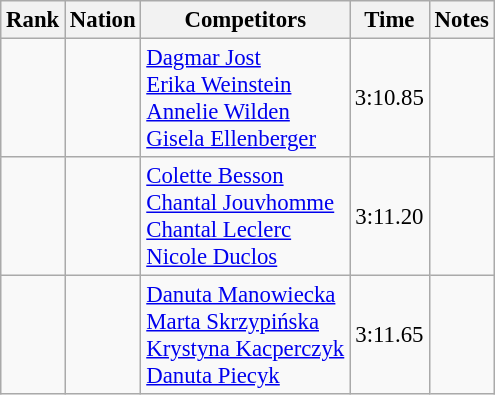<table class="wikitable sortable" style="text-align:center; font-size:95%">
<tr>
<th>Rank</th>
<th>Nation</th>
<th>Competitors</th>
<th>Time</th>
<th>Notes</th>
</tr>
<tr>
<td></td>
<td align=left></td>
<td align=left><a href='#'>Dagmar Jost</a><br><a href='#'>Erika Weinstein</a><br><a href='#'>Annelie Wilden</a><br><a href='#'>Gisela Ellenberger</a></td>
<td>3:10.85</td>
<td></td>
</tr>
<tr>
<td></td>
<td align=left></td>
<td align=left><a href='#'>Colette Besson</a><br><a href='#'>Chantal Jouvhomme</a><br><a href='#'>Chantal Leclerc</a><br><a href='#'>Nicole Duclos</a></td>
<td>3:11.20</td>
<td></td>
</tr>
<tr>
<td></td>
<td align=left></td>
<td align=left><a href='#'>Danuta Manowiecka</a><br><a href='#'>Marta Skrzypińska</a><br><a href='#'>Krystyna Kacperczyk</a><br><a href='#'>Danuta Piecyk</a></td>
<td>3:11.65</td>
<td></td>
</tr>
</table>
